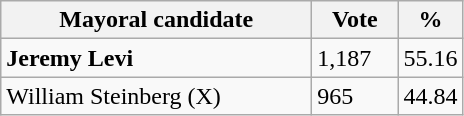<table class="wikitable">
<tr>
<th bgcolor="#DDDDFF" width="200px">Mayoral candidate</th>
<th bgcolor="#DDDDFF" width="50px">Vote</th>
<th bgcolor="#DDDDFF"  width="30px">%</th>
</tr>
<tr>
<td><strong>Jeremy Levi</strong></td>
<td>1,187</td>
<td>55.16</td>
</tr>
<tr>
<td>William Steinberg (X)</td>
<td>965</td>
<td>44.84</td>
</tr>
</table>
